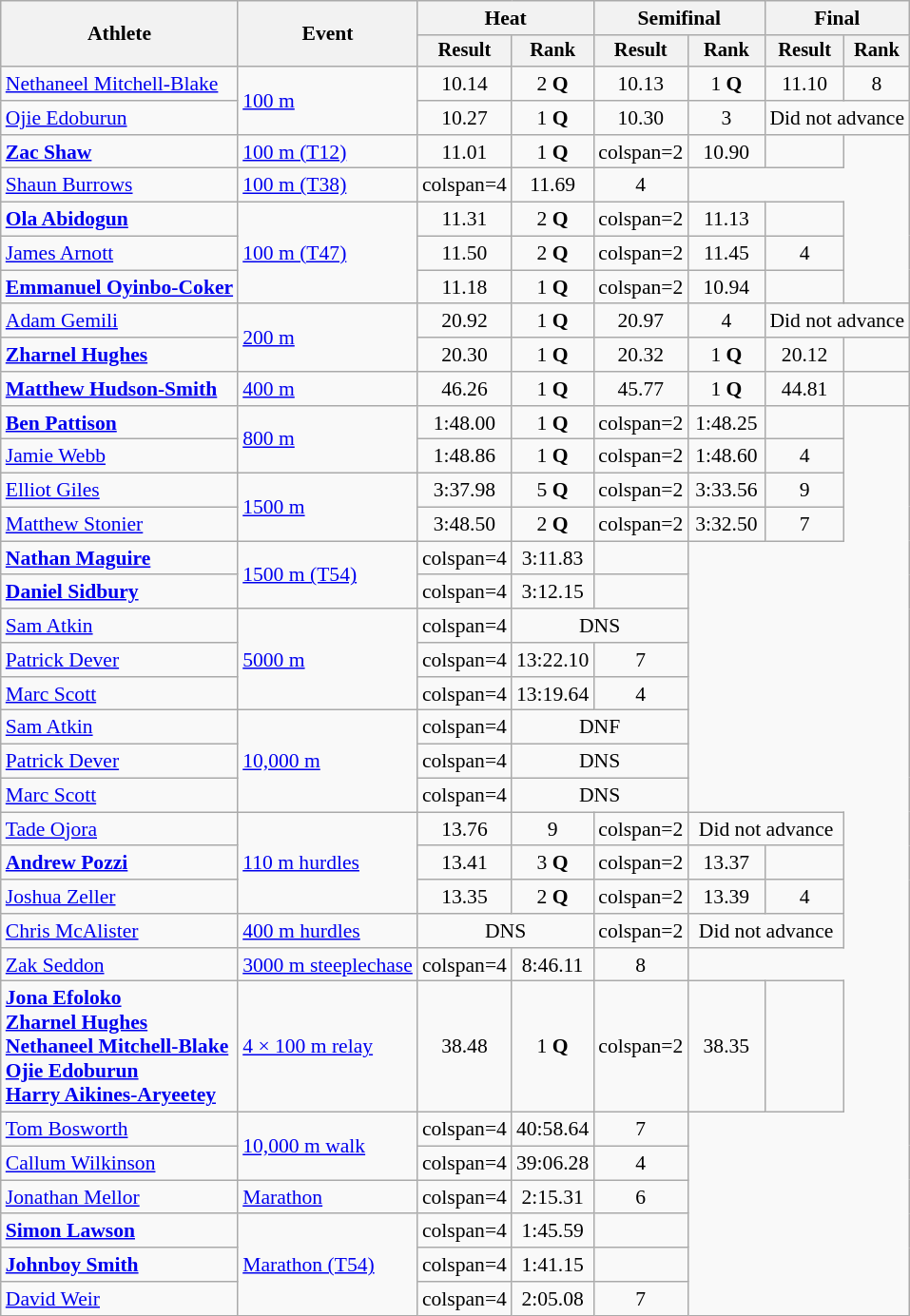<table class="wikitable" style="font-size:90%; text-align:center">
<tr>
<th rowspan=2>Athlete</th>
<th rowspan=2>Event</th>
<th colspan=2>Heat</th>
<th colspan=2>Semifinal</th>
<th colspan=2>Final</th>
</tr>
<tr style="font-size:95%">
<th>Result</th>
<th>Rank</th>
<th>Result</th>
<th>Rank</th>
<th>Result</th>
<th>Rank</th>
</tr>
<tr>
<td align=left><a href='#'>Nethaneel Mitchell-Blake</a></td>
<td align=left rowspan=2><a href='#'>100 m</a></td>
<td>10.14</td>
<td>2 <strong>Q</strong></td>
<td>10.13</td>
<td>1 <strong>Q</strong></td>
<td>11.10</td>
<td>8</td>
</tr>
<tr>
<td align=left><a href='#'>Ojie Edoburun</a></td>
<td>10.27</td>
<td>1 <strong>Q</strong></td>
<td>10.30</td>
<td>3</td>
<td colspan=2>Did not advance</td>
</tr>
<tr>
<td align=left><strong><a href='#'>Zac Shaw</a></strong></td>
<td align=left><a href='#'>100 m (T12)</a></td>
<td>11.01</td>
<td>1 <strong>Q</strong></td>
<td>colspan=2 </td>
<td>10.90</td>
<td></td>
</tr>
<tr>
<td align=left><a href='#'>Shaun Burrows</a></td>
<td align=left><a href='#'>100 m (T38)</a></td>
<td>colspan=4 </td>
<td>11.69</td>
<td>4</td>
</tr>
<tr>
<td align=left><strong><a href='#'>Ola Abidogun</a></strong></td>
<td align=left rowspan=3><a href='#'>100 m (T47)</a></td>
<td>11.31</td>
<td>2 <strong>Q</strong></td>
<td>colspan=2 </td>
<td>11.13</td>
<td></td>
</tr>
<tr>
<td align=left><a href='#'>James Arnott</a></td>
<td>11.50</td>
<td>2 <strong>Q</strong></td>
<td>colspan=2 </td>
<td>11.45</td>
<td>4</td>
</tr>
<tr>
<td align=left><strong><a href='#'>Emmanuel Oyinbo-Coker</a></strong></td>
<td>11.18</td>
<td>1 <strong>Q</strong></td>
<td>colspan=2 </td>
<td>10.94</td>
<td></td>
</tr>
<tr>
<td align=left><a href='#'>Adam Gemili</a></td>
<td align=left rowspan=2><a href='#'>200 m</a></td>
<td>20.92</td>
<td>1 <strong>Q</strong></td>
<td>20.97</td>
<td>4</td>
<td colspan=2>Did not advance</td>
</tr>
<tr>
<td align=left><strong><a href='#'>Zharnel Hughes</a></strong></td>
<td>20.30</td>
<td>1 <strong>Q</strong></td>
<td>20.32</td>
<td>1 <strong>Q</strong></td>
<td>20.12</td>
<td></td>
</tr>
<tr>
<td align=left><strong><a href='#'>Matthew Hudson-Smith</a></strong></td>
<td align=left><a href='#'>400 m</a></td>
<td>46.26</td>
<td>1 <strong>Q</strong></td>
<td>45.77</td>
<td>1 <strong>Q</strong></td>
<td>44.81</td>
<td></td>
</tr>
<tr>
<td align=left><strong><a href='#'>Ben Pattison</a></strong></td>
<td align=left rowspan=2><a href='#'>800 m</a></td>
<td>1:48.00</td>
<td>1 <strong>Q</strong></td>
<td>colspan=2 </td>
<td>1:48.25</td>
<td></td>
</tr>
<tr>
<td align=left><a href='#'>Jamie Webb</a></td>
<td>1:48.86</td>
<td>1 <strong>Q</strong></td>
<td>colspan=2 </td>
<td>1:48.60</td>
<td>4</td>
</tr>
<tr>
<td align=left><a href='#'>Elliot Giles</a></td>
<td align=left rowspan=2><a href='#'>1500 m</a></td>
<td>3:37.98</td>
<td>5 <strong>Q</strong></td>
<td>colspan=2 </td>
<td>3:33.56</td>
<td>9</td>
</tr>
<tr>
<td align=left><a href='#'>Matthew Stonier</a></td>
<td>3:48.50</td>
<td>2 <strong>Q</strong></td>
<td>colspan=2 </td>
<td>3:32.50</td>
<td>7</td>
</tr>
<tr>
<td align=left><strong><a href='#'>Nathan Maguire</a></strong></td>
<td align=left rowspan=2><a href='#'>1500 m (T54)</a></td>
<td>colspan=4 </td>
<td>3:11.83</td>
<td></td>
</tr>
<tr>
<td align=left><strong><a href='#'>Daniel Sidbury</a></strong></td>
<td>colspan=4 </td>
<td>3:12.15</td>
<td></td>
</tr>
<tr>
<td align=left><a href='#'>Sam Atkin</a></td>
<td align=left rowspan=3><a href='#'>5000 m</a></td>
<td>colspan=4 </td>
<td colspan=2>DNS</td>
</tr>
<tr>
<td align=left><a href='#'>Patrick Dever</a></td>
<td>colspan=4 </td>
<td>13:22.10</td>
<td>7</td>
</tr>
<tr>
<td align=left><a href='#'>Marc Scott</a></td>
<td>colspan=4 </td>
<td>13:19.64</td>
<td>4</td>
</tr>
<tr>
<td align=left><a href='#'>Sam Atkin</a></td>
<td align=left rowspan=3><a href='#'>10,000 m</a></td>
<td>colspan=4 </td>
<td colspan=2>DNF</td>
</tr>
<tr>
<td align=left><a href='#'>Patrick Dever</a></td>
<td>colspan=4 </td>
<td colspan=2>DNS</td>
</tr>
<tr>
<td align=left><a href='#'>Marc Scott</a></td>
<td>colspan=4 </td>
<td colspan=2>DNS</td>
</tr>
<tr>
<td align=left><a href='#'>Tade Ojora</a></td>
<td align=left rowspan=3><a href='#'>110 m hurdles</a></td>
<td>13.76</td>
<td>9</td>
<td>colspan=2 </td>
<td colspan=2>Did not advance</td>
</tr>
<tr>
<td align=left><strong><a href='#'>Andrew Pozzi</a></strong></td>
<td>13.41</td>
<td>3 <strong>Q</strong></td>
<td>colspan=2 </td>
<td>13.37</td>
<td></td>
</tr>
<tr>
<td align=left><a href='#'>Joshua Zeller</a></td>
<td>13.35</td>
<td>2 <strong>Q</strong></td>
<td>colspan=2 </td>
<td>13.39</td>
<td>4</td>
</tr>
<tr>
<td align=left><a href='#'>Chris McAlister</a></td>
<td align=left><a href='#'>400 m hurdles</a></td>
<td colspan=2>DNS</td>
<td>colspan=2 </td>
<td colspan=2>Did not advance</td>
</tr>
<tr>
<td align=left><a href='#'>Zak Seddon</a></td>
<td align=left><a href='#'>3000 m steeplechase</a></td>
<td>colspan=4 </td>
<td>8:46.11</td>
<td>8</td>
</tr>
<tr>
<td align=left><strong><a href='#'>Jona Efoloko</a></strong><br><strong><a href='#'>Zharnel Hughes</a></strong><br><strong><a href='#'>Nethaneel Mitchell-Blake</a></strong><br><strong><a href='#'>Ojie Edoburun</a></strong><br><strong><a href='#'>Harry Aikines-Aryeetey</a></strong></td>
<td align=left><a href='#'>4 × 100 m relay</a></td>
<td>38.48</td>
<td>1 <strong>Q</strong></td>
<td>colspan=2 </td>
<td>38.35</td>
<td></td>
</tr>
<tr>
<td align=left><a href='#'>Tom Bosworth</a></td>
<td align=left rowspan=2><a href='#'>10,000 m walk</a></td>
<td>colspan=4 </td>
<td>40:58.64</td>
<td>7</td>
</tr>
<tr>
<td align=left><a href='#'>Callum Wilkinson</a></td>
<td>colspan=4 </td>
<td>39:06.28</td>
<td>4</td>
</tr>
<tr>
<td align=left><a href='#'>Jonathan Mellor</a></td>
<td align=left><a href='#'>Marathon</a></td>
<td>colspan=4 </td>
<td>2:15.31</td>
<td>6</td>
</tr>
<tr>
<td align=left><strong><a href='#'>Simon Lawson</a></strong></td>
<td align=left rowspan=3><a href='#'>Marathon (T54)</a></td>
<td>colspan=4 </td>
<td>1:45.59</td>
<td></td>
</tr>
<tr>
<td align=left><strong><a href='#'>Johnboy Smith</a></strong></td>
<td>colspan=4 </td>
<td>1:41.15</td>
<td></td>
</tr>
<tr>
<td align=left><a href='#'>David Weir</a></td>
<td>colspan=4 </td>
<td>2:05.08</td>
<td>7</td>
</tr>
</table>
